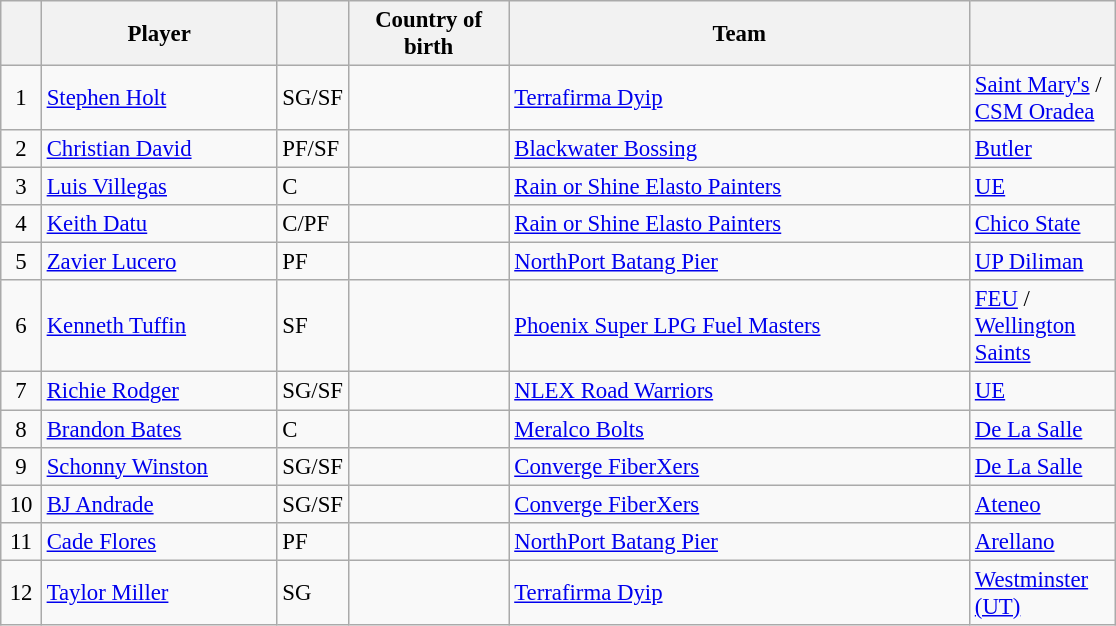<table class="wikitable plainrowheaders" style="text-align:left; font-size:95%;">
<tr>
<th scope="col" style="width:20px;"></th>
<th scope="col" style="width:150px;">Player</th>
<th scope="col" style="width:20px;"></th>
<th scope="col" style="width:100px;">Country of birth</th>
<th scope="col" style="width:300px;">Team</th>
<th scope="col" style="width:90px;"></th>
</tr>
<tr>
<td align=center>1</td>
<td><a href='#'>Stephen Holt</a></td>
<td>SG/SF</td>
<td></td>
<td><a href='#'>Terrafirma Dyip</a></td>
<td><a href='#'>Saint Mary's</a> / <a href='#'>CSM Oradea</a> </td>
</tr>
<tr>
<td align=center>2</td>
<td><a href='#'>Christian David</a></td>
<td>PF/SF</td>
<td></td>
<td><a href='#'>Blackwater Bossing</a></td>
<td><a href='#'>Butler</a></td>
</tr>
<tr>
<td align=center>3</td>
<td><a href='#'>Luis Villegas</a></td>
<td>C</td>
<td></td>
<td><a href='#'>Rain or Shine Elasto Painters</a></td>
<td><a href='#'>UE</a></td>
</tr>
<tr>
<td align=center>4</td>
<td><a href='#'>Keith Datu</a></td>
<td>C/PF</td>
<td></td>
<td><a href='#'>Rain or Shine Elasto Painters</a> </td>
<td><a href='#'>Chico State</a></td>
</tr>
<tr>
<td align=center>5</td>
<td><a href='#'>Zavier Lucero</a></td>
<td>PF</td>
<td></td>
<td><a href='#'>NorthPort Batang Pier</a></td>
<td><a href='#'>UP Diliman</a></td>
</tr>
<tr>
<td align=center>6</td>
<td><a href='#'>Kenneth Tuffin</a></td>
<td>SF</td>
<td></td>
<td><a href='#'>Phoenix Super LPG Fuel Masters</a> </td>
<td><a href='#'>FEU</a> / <a href='#'>Wellington Saints</a> </td>
</tr>
<tr>
<td align=center>7</td>
<td><a href='#'>Richie Rodger</a></td>
<td>SG/SF</td>
<td></td>
<td><a href='#'>NLEX Road Warriors</a> </td>
<td><a href='#'>UE</a></td>
</tr>
<tr>
<td align=center>8</td>
<td><a href='#'>Brandon Bates</a></td>
<td>C</td>
<td></td>
<td><a href='#'>Meralco Bolts</a></td>
<td><a href='#'>De La Salle</a></td>
</tr>
<tr>
<td align=center>9</td>
<td><a href='#'>Schonny Winston</a></td>
<td>SG/SF</td>
<td></td>
<td><a href='#'>Converge FiberXers</a> </td>
<td><a href='#'>De La Salle</a></td>
</tr>
<tr>
<td align=center>10</td>
<td><a href='#'>BJ Andrade</a></td>
<td>SG/SF</td>
<td></td>
<td><a href='#'>Converge FiberXers</a> </td>
<td><a href='#'>Ateneo</a></td>
</tr>
<tr>
<td align=center>11</td>
<td><a href='#'>Cade Flores</a></td>
<td>PF</td>
<td></td>
<td><a href='#'>NorthPort Batang Pier</a> </td>
<td><a href='#'>Arellano</a></td>
</tr>
<tr>
<td align=center>12</td>
<td><a href='#'>Taylor Miller</a></td>
<td>SG</td>
<td></td>
<td><a href='#'>Terrafirma Dyip</a> </td>
<td><a href='#'>Westminster (UT)</a></td>
</tr>
</table>
